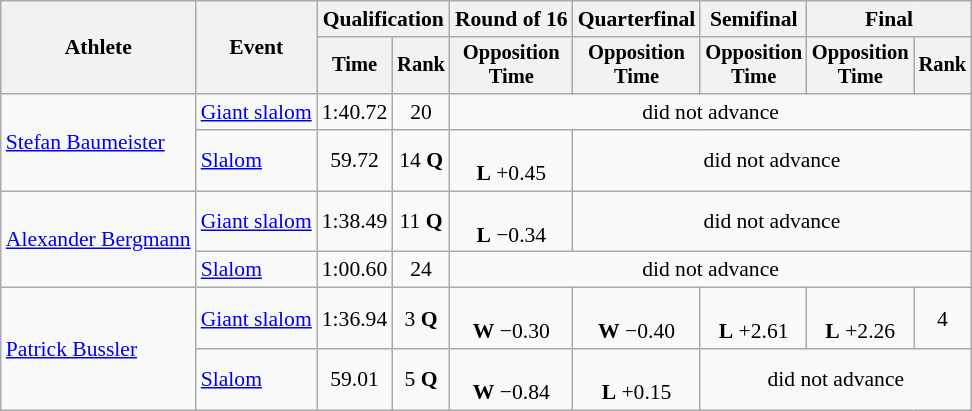<table class="wikitable" style="font-size:90%">
<tr>
<th rowspan="2">Athlete</th>
<th rowspan="2">Event</th>
<th colspan="2">Qualification</th>
<th>Round of 16</th>
<th>Quarterfinal</th>
<th>Semifinal</th>
<th colspan=2>Final</th>
</tr>
<tr style="font-size:95%">
<th>Time</th>
<th>Rank</th>
<th>Opposition<br>Time</th>
<th>Opposition<br>Time</th>
<th>Opposition<br>Time</th>
<th>Opposition<br>Time</th>
<th>Rank</th>
</tr>
<tr align=center>
<td align=left rowspan=2><a href='#'>Stefan Baumeister</a></td>
<td align=left><a href='#'>Giant slalom</a></td>
<td>1:40.72</td>
<td>20</td>
<td colspan=5>did not advance</td>
</tr>
<tr align=center>
<td align=left><a href='#'>Slalom</a></td>
<td>59.72</td>
<td>14 <strong>Q</strong></td>
<td><br><strong>L</strong> +0.45</td>
<td colspan=4>did not advance</td>
</tr>
<tr align=center>
<td align=left rowspan=2><a href='#'>Alexander Bergmann</a></td>
<td align=left><a href='#'>Giant slalom</a></td>
<td>1:38.49</td>
<td>11 <strong>Q</strong></td>
<td><br><strong>L</strong> −0.34</td>
<td colspan=4>did not advance</td>
</tr>
<tr align=center>
<td align=left><a href='#'>Slalom</a></td>
<td>1:00.60</td>
<td>24</td>
<td colspan=5>did not advance</td>
</tr>
<tr align=center>
<td align=left rowspan=2><a href='#'>Patrick Bussler</a></td>
<td align=left><a href='#'>Giant slalom</a></td>
<td>1:36.94</td>
<td>3 <strong>Q</strong></td>
<td><br><strong>W</strong> −0.30</td>
<td><br><strong>W</strong> −0.40</td>
<td><br><strong>L</strong> +2.61</td>
<td><br><strong>L</strong> +2.26</td>
<td>4</td>
</tr>
<tr align=center>
<td align=left><a href='#'>Slalom</a></td>
<td>59.01</td>
<td>5 <strong>Q</strong></td>
<td><br><strong>W</strong> −0.84</td>
<td><br><strong>L</strong> +0.15</td>
<td colspan=3>did not advance</td>
</tr>
</table>
